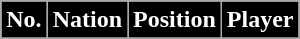<table class="wikitable sortable">
<tr>
<th style="background:black; color:white;" scope="col">No.</th>
<th style="background:black; color:white;" scope="col">Nation</th>
<th style="background:black; color:white;" scope="col">Position</th>
<th style="background:black; color:white;" scope="col">Player</th>
</tr>
<tr>
</tr>
</table>
